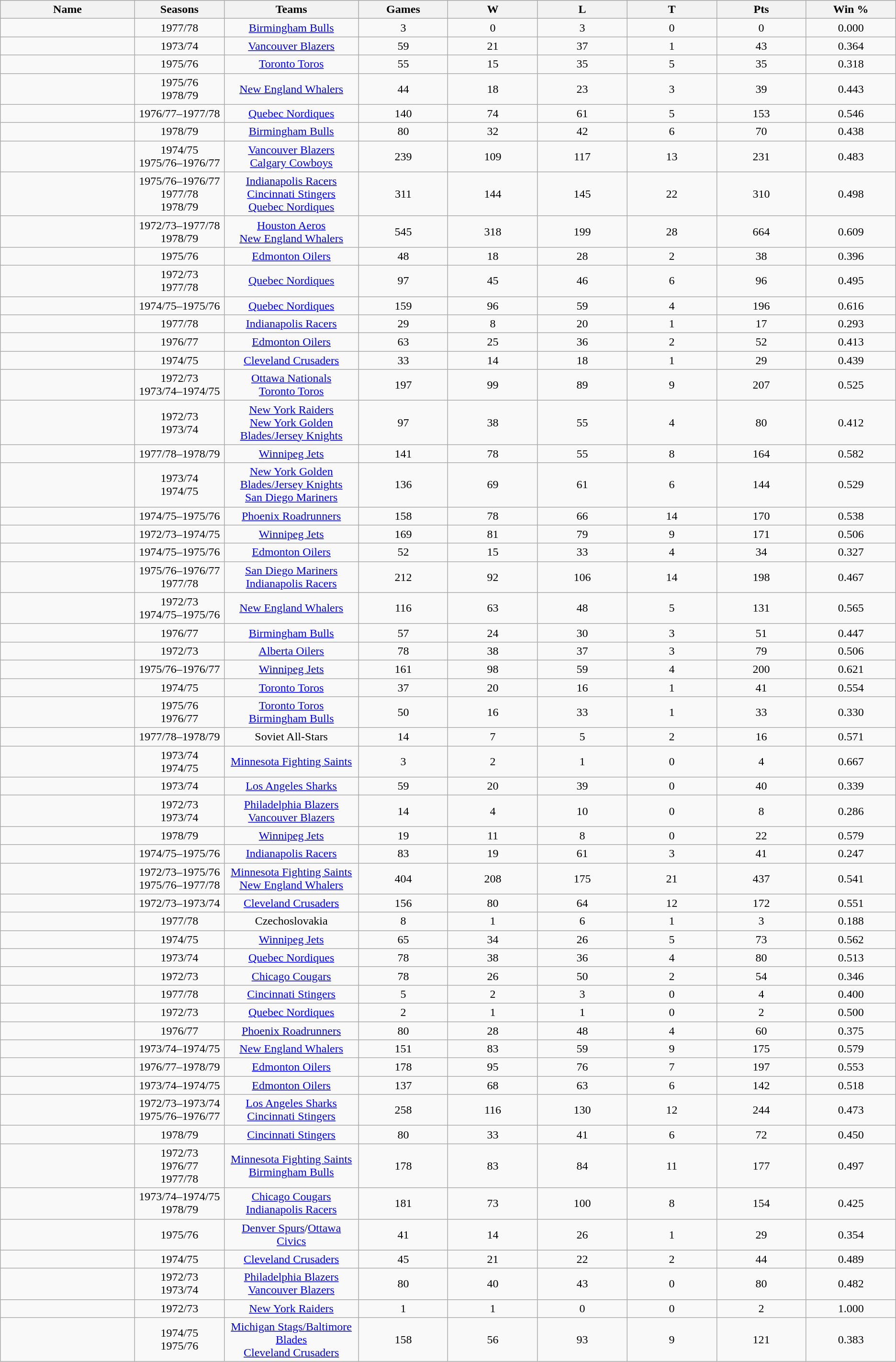<table class="wikitable sortable" style="text-align:center">
<tr bgcolor="#e0e0e0" width="100%">
<th width="15%">Name</th>
<th width="10%">Seasons</th>
<th width="15%">Teams</th>
<th width="10%">Games</th>
<th width="10%">W</th>
<th width="10%">L</th>
<th width="10%">T</th>
<th width="10%">Pts</th>
<th width="10%">Win %</th>
</tr>
<tr>
<td></td>
<td>1977/78</td>
<td><a href='#'>Birmingham Bulls</a></td>
<td>3</td>
<td>0</td>
<td>3</td>
<td>0</td>
<td>0</td>
<td>0.000</td>
</tr>
<tr>
<td></td>
<td>1973/74</td>
<td><a href='#'>Vancouver Blazers</a></td>
<td>59</td>
<td>21</td>
<td>37</td>
<td>1</td>
<td>43</td>
<td>0.364</td>
</tr>
<tr>
<td></td>
<td>1975/76</td>
<td><a href='#'>Toronto Toros</a></td>
<td>55</td>
<td>15</td>
<td>35</td>
<td>5</td>
<td>35</td>
<td>0.318</td>
</tr>
<tr>
<td></td>
<td>1975/76<br>1978/79</td>
<td><a href='#'>New England Whalers</a></td>
<td>44</td>
<td>18</td>
<td>23</td>
<td>3</td>
<td>39</td>
<td>0.443</td>
</tr>
<tr>
<td></td>
<td>1976/77–1977/78</td>
<td><a href='#'>Quebec Nordiques</a></td>
<td>140</td>
<td>74</td>
<td>61</td>
<td>5</td>
<td>153</td>
<td>0.546</td>
</tr>
<tr>
<td></td>
<td>1978/79</td>
<td><a href='#'>Birmingham Bulls</a></td>
<td>80</td>
<td>32</td>
<td>42</td>
<td>6</td>
<td>70</td>
<td>0.438</td>
</tr>
<tr>
<td></td>
<td>1974/75<br>1975/76–1976/77</td>
<td><a href='#'>Vancouver Blazers</a><br><a href='#'>Calgary Cowboys</a></td>
<td>239</td>
<td>109</td>
<td>117</td>
<td>13</td>
<td>231</td>
<td>0.483</td>
</tr>
<tr>
<td></td>
<td>1975/76–1976/77<br>1977/78<br>1978/79</td>
<td><a href='#'>Indianapolis Racers</a><br><a href='#'>Cincinnati Stingers</a><br><a href='#'>Quebec Nordiques</a></td>
<td>311</td>
<td>144</td>
<td>145</td>
<td>22</td>
<td>310</td>
<td>0.498</td>
</tr>
<tr>
<td></td>
<td>1972/73–1977/78<br>1978/79</td>
<td><a href='#'>Houston Aeros</a><br><a href='#'>New England Whalers</a></td>
<td>545</td>
<td>318</td>
<td>199</td>
<td>28</td>
<td>664</td>
<td>0.609</td>
</tr>
<tr>
<td></td>
<td>1975/76</td>
<td><a href='#'>Edmonton Oilers</a></td>
<td>48</td>
<td>18</td>
<td>28</td>
<td>2</td>
<td>38</td>
<td>0.396</td>
</tr>
<tr>
<td></td>
<td>1972/73<br>1977/78</td>
<td><a href='#'>Quebec Nordiques</a></td>
<td>97</td>
<td>45</td>
<td>46</td>
<td>6</td>
<td>96</td>
<td>0.495</td>
</tr>
<tr>
<td></td>
<td>1974/75–1975/76</td>
<td><a href='#'>Quebec Nordiques</a></td>
<td>159</td>
<td>96</td>
<td>59</td>
<td>4</td>
<td>196</td>
<td>0.616</td>
</tr>
<tr>
<td></td>
<td>1977/78</td>
<td><a href='#'>Indianapolis Racers</a></td>
<td>29</td>
<td>8</td>
<td>20</td>
<td>1</td>
<td>17</td>
<td>0.293</td>
</tr>
<tr>
<td></td>
<td>1976/77</td>
<td><a href='#'>Edmonton Oilers</a></td>
<td>63</td>
<td>25</td>
<td>36</td>
<td>2</td>
<td>52</td>
<td>0.413</td>
</tr>
<tr>
<td></td>
<td>1974/75</td>
<td><a href='#'>Cleveland Crusaders</a></td>
<td>33</td>
<td>14</td>
<td>18</td>
<td>1</td>
<td>29</td>
<td>0.439</td>
</tr>
<tr>
<td></td>
<td>1972/73<br>1973/74–1974/75</td>
<td><a href='#'>Ottawa Nationals</a><br><a href='#'>Toronto Toros</a></td>
<td>197</td>
<td>99</td>
<td>89</td>
<td>9</td>
<td>207</td>
<td>0.525</td>
</tr>
<tr>
<td></td>
<td>1972/73<br>1973/74</td>
<td><a href='#'>New York Raiders<br>New York Golden Blades/Jersey Knights</a></td>
<td>97</td>
<td>38</td>
<td>55</td>
<td>4</td>
<td>80</td>
<td>0.412</td>
</tr>
<tr>
<td></td>
<td>1977/78–1978/79</td>
<td><a href='#'>Winnipeg Jets</a></td>
<td>141</td>
<td>78</td>
<td>55</td>
<td>8</td>
<td>164</td>
<td>0.582</td>
</tr>
<tr>
<td></td>
<td>1973/74<br>1974/75</td>
<td><a href='#'>New York Golden Blades/Jersey Knights</a><br><a href='#'>San Diego Mariners</a></td>
<td>136</td>
<td>69</td>
<td>61</td>
<td>6</td>
<td>144</td>
<td>0.529</td>
</tr>
<tr>
<td></td>
<td>1974/75–1975/76</td>
<td><a href='#'>Phoenix Roadrunners</a></td>
<td>158</td>
<td>78</td>
<td>66</td>
<td>14</td>
<td>170</td>
<td>0.538</td>
</tr>
<tr>
<td></td>
<td>1972/73–1974/75</td>
<td><a href='#'>Winnipeg Jets</a></td>
<td>169</td>
<td>81</td>
<td>79</td>
<td>9</td>
<td>171</td>
<td>0.506</td>
</tr>
<tr>
<td></td>
<td>1974/75–1975/76</td>
<td><a href='#'>Edmonton Oilers</a></td>
<td>52</td>
<td>15</td>
<td>33</td>
<td>4</td>
<td>34</td>
<td>0.327</td>
</tr>
<tr>
<td></td>
<td>1975/76–1976/77<br>1977/78</td>
<td><a href='#'>San Diego Mariners</a><br><a href='#'>Indianapolis Racers</a></td>
<td>212</td>
<td>92</td>
<td>106</td>
<td>14</td>
<td>198</td>
<td>0.467</td>
</tr>
<tr>
<td></td>
<td>1972/73<br>1974/75–1975/76</td>
<td><a href='#'>New England Whalers</a></td>
<td>116</td>
<td>63</td>
<td>48</td>
<td>5</td>
<td>131</td>
<td>0.565</td>
</tr>
<tr>
<td></td>
<td>1976/77</td>
<td><a href='#'>Birmingham Bulls</a></td>
<td>57</td>
<td>24</td>
<td>30</td>
<td>3</td>
<td>51</td>
<td>0.447</td>
</tr>
<tr>
<td></td>
<td>1972/73</td>
<td><a href='#'>Alberta Oilers</a></td>
<td>78</td>
<td>38</td>
<td>37</td>
<td>3</td>
<td>79</td>
<td>0.506</td>
</tr>
<tr>
<td></td>
<td>1975/76–1976/77</td>
<td><a href='#'>Winnipeg Jets</a></td>
<td>161</td>
<td>98</td>
<td>59</td>
<td>4</td>
<td>200</td>
<td>0.621</td>
</tr>
<tr>
<td></td>
<td>1974/75</td>
<td><a href='#'>Toronto Toros</a></td>
<td>37</td>
<td>20</td>
<td>16</td>
<td>1</td>
<td>41</td>
<td>0.554</td>
</tr>
<tr>
<td></td>
<td>1975/76<br>1976/77</td>
<td><a href='#'>Toronto Toros</a><br><a href='#'>Birmingham Bulls</a></td>
<td>50</td>
<td>16</td>
<td>33</td>
<td>1</td>
<td>33</td>
<td>0.330</td>
</tr>
<tr>
<td></td>
<td>1977/78–1978/79</td>
<td>Soviet All-Stars</td>
<td>14</td>
<td>7</td>
<td>5</td>
<td>2</td>
<td>16</td>
<td>0.571</td>
</tr>
<tr>
<td></td>
<td>1973/74<br>1974/75</td>
<td><a href='#'>Minnesota Fighting Saints</a></td>
<td>3</td>
<td>2</td>
<td>1</td>
<td>0</td>
<td>4</td>
<td>0.667</td>
</tr>
<tr>
<td></td>
<td>1973/74</td>
<td><a href='#'>Los Angeles Sharks</a></td>
<td>59</td>
<td>20</td>
<td>39</td>
<td>0</td>
<td>40</td>
<td>0.339</td>
</tr>
<tr>
<td></td>
<td>1972/73<br>1973/74</td>
<td><a href='#'>Philadelphia Blazers</a><br><a href='#'>Vancouver Blazers</a></td>
<td>14</td>
<td>4</td>
<td>10</td>
<td>0</td>
<td>8</td>
<td>0.286</td>
</tr>
<tr>
<td></td>
<td>1978/79</td>
<td><a href='#'>Winnipeg Jets</a></td>
<td>19</td>
<td>11</td>
<td>8</td>
<td>0</td>
<td>22</td>
<td>0.579</td>
</tr>
<tr>
<td></td>
<td>1974/75–1975/76</td>
<td><a href='#'>Indianapolis Racers</a></td>
<td>83</td>
<td>19</td>
<td>61</td>
<td>3</td>
<td>41</td>
<td>0.247</td>
</tr>
<tr>
<td></td>
<td>1972/73–1975/76<br>1975/76–1977/78</td>
<td><a href='#'>Minnesota Fighting Saints</a><br><a href='#'>New England Whalers</a></td>
<td>404</td>
<td>208</td>
<td>175</td>
<td>21</td>
<td>437</td>
<td>0.541</td>
</tr>
<tr>
<td></td>
<td>1972/73–1973/74</td>
<td><a href='#'>Cleveland Crusaders</a></td>
<td>156</td>
<td>80</td>
<td>64</td>
<td>12</td>
<td>172</td>
<td>0.551</td>
</tr>
<tr>
<td></td>
<td>1977/78</td>
<td>Czechoslovakia</td>
<td>8</td>
<td>1</td>
<td>6</td>
<td>1</td>
<td>3</td>
<td>0.188</td>
</tr>
<tr>
<td></td>
<td>1974/75</td>
<td><a href='#'>Winnipeg Jets</a></td>
<td>65</td>
<td>34</td>
<td>26</td>
<td>5</td>
<td>73</td>
<td>0.562</td>
</tr>
<tr>
<td></td>
<td>1973/74</td>
<td><a href='#'>Quebec Nordiques</a></td>
<td>78</td>
<td>38</td>
<td>36</td>
<td>4</td>
<td>80</td>
<td>0.513</td>
</tr>
<tr>
<td></td>
<td>1972/73</td>
<td><a href='#'>Chicago Cougars</a></td>
<td>78</td>
<td>26</td>
<td>50</td>
<td>2</td>
<td>54</td>
<td>0.346</td>
</tr>
<tr>
<td></td>
<td>1977/78</td>
<td><a href='#'>Cincinnati Stingers</a></td>
<td>5</td>
<td>2</td>
<td>3</td>
<td>0</td>
<td>4</td>
<td>0.400</td>
</tr>
<tr>
<td></td>
<td>1972/73</td>
<td><a href='#'>Quebec Nordiques</a></td>
<td>2</td>
<td>1</td>
<td>1</td>
<td>0</td>
<td>2</td>
<td>0.500</td>
</tr>
<tr>
<td></td>
<td>1976/77</td>
<td><a href='#'>Phoenix Roadrunners</a></td>
<td>80</td>
<td>28</td>
<td>48</td>
<td>4</td>
<td>60</td>
<td>0.375</td>
</tr>
<tr>
<td></td>
<td>1973/74–1974/75</td>
<td><a href='#'>New England Whalers</a></td>
<td>151</td>
<td>83</td>
<td>59</td>
<td>9</td>
<td>175</td>
<td>0.579</td>
</tr>
<tr>
<td></td>
<td>1976/77–1978/79</td>
<td><a href='#'>Edmonton Oilers</a></td>
<td>178</td>
<td>95</td>
<td>76</td>
<td>7</td>
<td>197</td>
<td>0.553</td>
</tr>
<tr>
<td></td>
<td>1973/74–1974/75</td>
<td><a href='#'>Edmonton Oilers</a></td>
<td>137</td>
<td>68</td>
<td>63</td>
<td>6</td>
<td>142</td>
<td>0.518</td>
</tr>
<tr>
<td></td>
<td>1972/73–1973/74<br>1975/76–1976/77</td>
<td><a href='#'>Los Angeles Sharks</a><br><a href='#'>Cincinnati Stingers</a></td>
<td>258</td>
<td>116</td>
<td>130</td>
<td>12</td>
<td>244</td>
<td>0.473</td>
</tr>
<tr>
<td></td>
<td>1978/79</td>
<td><a href='#'>Cincinnati Stingers</a></td>
<td>80</td>
<td>33</td>
<td>41</td>
<td>6</td>
<td>72</td>
<td>0.450</td>
</tr>
<tr>
<td></td>
<td>1972/73<br>1976/77<br>1977/78</td>
<td><a href='#'>Minnesota Fighting Saints</a><br><a href='#'>Birmingham Bulls</a></td>
<td>178</td>
<td>83</td>
<td>84</td>
<td>11</td>
<td>177</td>
<td>0.497</td>
</tr>
<tr>
<td></td>
<td>1973/74–1974/75<br>1978/79</td>
<td><a href='#'>Chicago Cougars</a><br><a href='#'>Indianapolis Racers</a></td>
<td>181</td>
<td>73</td>
<td>100</td>
<td>8</td>
<td>154</td>
<td>0.425</td>
</tr>
<tr>
<td></td>
<td>1975/76</td>
<td><a href='#'>Denver Spurs</a>/<a href='#'>Ottawa Civics</a></td>
<td>41</td>
<td>14</td>
<td>26</td>
<td>1</td>
<td>29</td>
<td>0.354</td>
</tr>
<tr>
<td></td>
<td>1974/75</td>
<td><a href='#'>Cleveland Crusaders</a></td>
<td>45</td>
<td>21</td>
<td>22</td>
<td>2</td>
<td>44</td>
<td>0.489</td>
</tr>
<tr>
<td></td>
<td>1972/73<br>1973/74</td>
<td><a href='#'>Philadelphia Blazers</a><br><a href='#'>Vancouver Blazers</a></td>
<td>80</td>
<td>40</td>
<td>43</td>
<td>0</td>
<td>80</td>
<td>0.482</td>
</tr>
<tr>
<td></td>
<td>1972/73</td>
<td><a href='#'>New York Raiders</a></td>
<td>1</td>
<td>1</td>
<td>0</td>
<td>0</td>
<td>2</td>
<td>1.000</td>
</tr>
<tr>
<td></td>
<td>1974/75<br>1975/76</td>
<td><a href='#'>Michigan Stags/Baltimore Blades</a><br><a href='#'>Cleveland Crusaders</a></td>
<td>158</td>
<td>56</td>
<td>93</td>
<td>9</td>
<td>121</td>
<td>0.383</td>
</tr>
</table>
